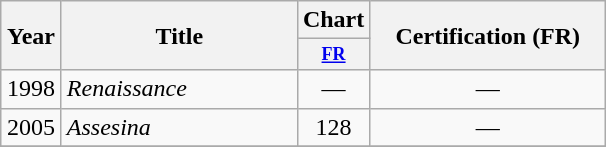<table class="wikitable">
<tr>
<th rowspan="2" width="33">Year</th>
<th rowspan="2" width="150">Title</th>
<th colspan="1">Chart</th>
<th rowspan="2" width="150">Certification (FR)</th>
</tr>
<tr>
<th style="width:3em;font-size:75%"><a href='#'>FR</a></th>
</tr>
<tr>
<td align="center">1998</td>
<td><em>Renaissance</em></td>
<td align="center">—</td>
<td align="center">—</td>
</tr>
<tr>
<td align="center">2005</td>
<td><em>Assesina</em></td>
<td align="center">128</td>
<td align="center">—</td>
</tr>
<tr>
</tr>
</table>
